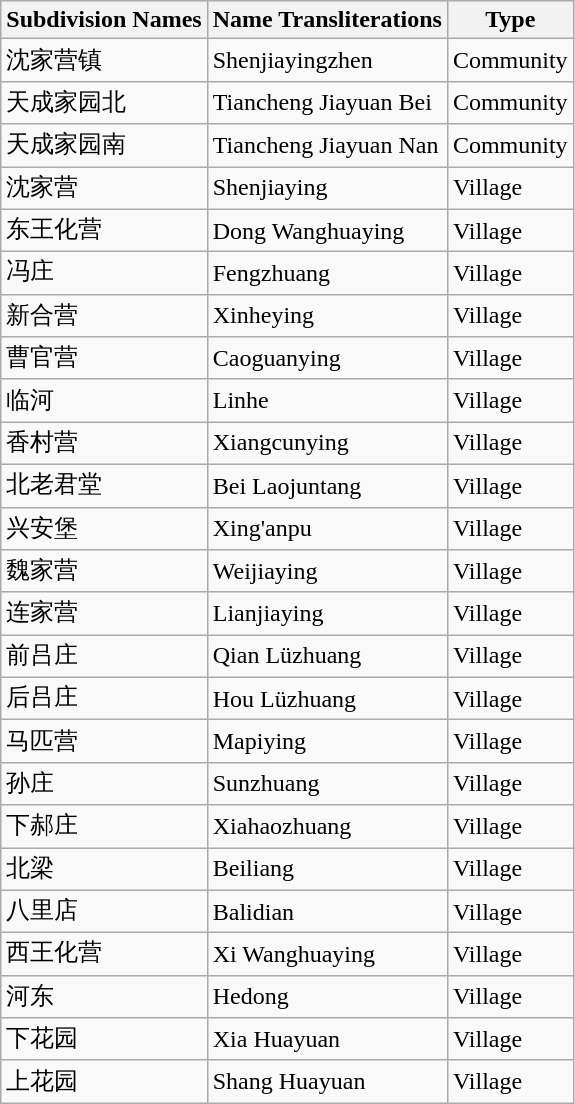<table class="wikitable sortable">
<tr>
<th>Subdivision Names</th>
<th>Name Transliterations</th>
<th>Type</th>
</tr>
<tr>
<td>沈家营镇</td>
<td>Shenjiayingzhen</td>
<td>Community</td>
</tr>
<tr>
<td>天成家园北</td>
<td>Tiancheng Jiayuan Bei</td>
<td>Community</td>
</tr>
<tr>
<td>天成家园南</td>
<td>Tiancheng Jiayuan Nan</td>
<td>Community</td>
</tr>
<tr>
<td>沈家营</td>
<td>Shenjiaying</td>
<td>Village</td>
</tr>
<tr>
<td>东王化营</td>
<td>Dong Wanghuaying</td>
<td>Village</td>
</tr>
<tr>
<td>冯庄</td>
<td>Fengzhuang</td>
<td>Village</td>
</tr>
<tr>
<td>新合营</td>
<td>Xinheying</td>
<td>Village</td>
</tr>
<tr>
<td>曹官营</td>
<td>Caoguanying</td>
<td>Village</td>
</tr>
<tr>
<td>临河</td>
<td>Linhe</td>
<td>Village</td>
</tr>
<tr>
<td>香村营</td>
<td>Xiangcunying</td>
<td>Village</td>
</tr>
<tr>
<td>北老君堂</td>
<td>Bei Laojuntang</td>
<td>Village</td>
</tr>
<tr>
<td>兴安堡</td>
<td>Xing'anpu</td>
<td>Village</td>
</tr>
<tr>
<td>魏家营</td>
<td>Weijiaying</td>
<td>Village</td>
</tr>
<tr>
<td>连家营</td>
<td>Lianjiaying</td>
<td>Village</td>
</tr>
<tr>
<td>前吕庄</td>
<td>Qian Lüzhuang</td>
<td>Village</td>
</tr>
<tr>
<td>后吕庄</td>
<td>Hou Lüzhuang</td>
<td>Village</td>
</tr>
<tr>
<td>马匹营</td>
<td>Mapiying</td>
<td>Village</td>
</tr>
<tr>
<td>孙庄</td>
<td>Sunzhuang</td>
<td>Village</td>
</tr>
<tr>
<td>下郝庄</td>
<td>Xiahaozhuang</td>
<td>Village</td>
</tr>
<tr>
<td>北梁</td>
<td>Beiliang</td>
<td>Village</td>
</tr>
<tr>
<td>八里店</td>
<td>Balidian</td>
<td>Village</td>
</tr>
<tr>
<td>西王化营</td>
<td>Xi Wanghuaying</td>
<td>Village</td>
</tr>
<tr>
<td>河东</td>
<td>Hedong</td>
<td>Village</td>
</tr>
<tr>
<td>下花园</td>
<td>Xia Huayuan</td>
<td>Village</td>
</tr>
<tr>
<td>上花园</td>
<td>Shang Huayuan</td>
<td>Village</td>
</tr>
</table>
